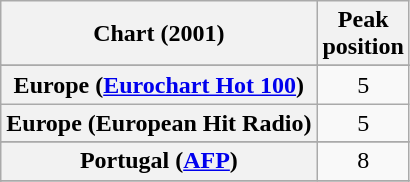<table class="wikitable sortable plainrowheaders" style="text-align:center">
<tr>
<th>Chart (2001)</th>
<th>Peak<br>position</th>
</tr>
<tr>
</tr>
<tr>
</tr>
<tr>
</tr>
<tr>
</tr>
<tr>
<th scope="row">Europe (<a href='#'>Eurochart Hot 100</a>)</th>
<td>5</td>
</tr>
<tr>
<th scope="row">Europe (European Hit Radio)</th>
<td>5</td>
</tr>
<tr>
</tr>
<tr>
</tr>
<tr>
</tr>
<tr>
</tr>
<tr>
</tr>
<tr>
</tr>
<tr>
</tr>
<tr>
<th scope="row">Portugal (<a href='#'>AFP</a>)</th>
<td>8</td>
</tr>
<tr>
</tr>
<tr>
</tr>
<tr>
</tr>
<tr>
</tr>
</table>
